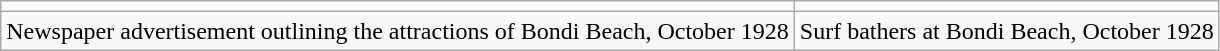<table class="wikitable" border="1">
<tr>
<td></td>
<td></td>
</tr>
<tr>
<td>Newspaper advertisement outlining the attractions of Bondi Beach, October 1928</td>
<td>Surf bathers at Bondi Beach, October 1928</td>
</tr>
</table>
